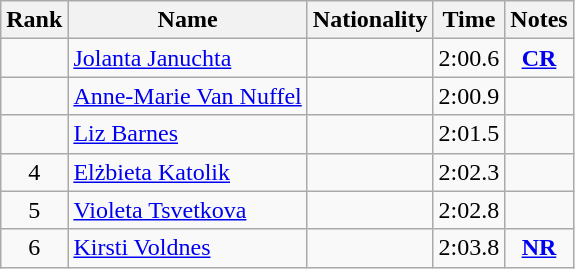<table class="wikitable sortable" style="text-align:center">
<tr>
<th>Rank</th>
<th>Name</th>
<th>Nationality</th>
<th>Time</th>
<th>Notes</th>
</tr>
<tr>
<td></td>
<td align="left"><a href='#'>Jolanta Januchta</a></td>
<td align=left></td>
<td>2:00.6</td>
<td><strong><a href='#'>CR</a></strong></td>
</tr>
<tr>
<td></td>
<td align="left"><a href='#'>Anne-Marie Van Nuffel</a></td>
<td align=left></td>
<td>2:00.9</td>
<td></td>
</tr>
<tr>
<td></td>
<td align="left"><a href='#'>Liz Barnes</a></td>
<td align=left></td>
<td>2:01.5</td>
<td></td>
</tr>
<tr>
<td>4</td>
<td align="left"><a href='#'>Elżbieta Katolik</a></td>
<td align=left></td>
<td>2:02.3</td>
<td></td>
</tr>
<tr>
<td>5</td>
<td align="left"><a href='#'>Violeta Tsvetkova</a></td>
<td align=left></td>
<td>2:02.8</td>
<td></td>
</tr>
<tr>
<td>6</td>
<td align="left"><a href='#'>Kirsti Voldnes</a></td>
<td align=left></td>
<td>2:03.8</td>
<td><strong><a href='#'>NR</a></strong></td>
</tr>
</table>
